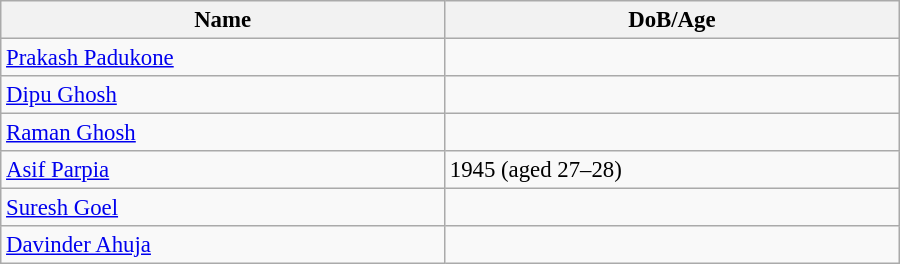<table class="wikitable" style="width:600px; font-size:95%;">
<tr>
<th align="left">Name</th>
<th align="left">DoB/Age</th>
</tr>
<tr>
<td align="left"><a href='#'>Prakash Padukone</a></td>
<td align="left"></td>
</tr>
<tr>
<td align="left"><a href='#'>Dipu Ghosh</a></td>
<td align="left"></td>
</tr>
<tr>
<td align="left"><a href='#'>Raman Ghosh</a></td>
<td align="left"></td>
</tr>
<tr>
<td align="left"><a href='#'>Asif Parpia</a></td>
<td align="left">1945 (aged 27–28)</td>
</tr>
<tr>
<td align="left"><a href='#'>Suresh Goel</a></td>
<td align="left"></td>
</tr>
<tr>
<td align="left"><a href='#'>Davinder Ahuja</a></td>
<td align="left"></td>
</tr>
</table>
